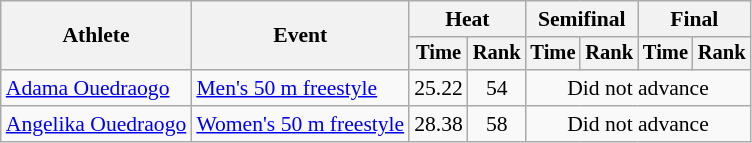<table class=wikitable style="font-size:90%">
<tr>
<th rowspan="2">Athlete</th>
<th rowspan="2">Event</th>
<th colspan="2">Heat</th>
<th colspan="2">Semifinal</th>
<th colspan="2">Final</th>
</tr>
<tr style="font-size:95%">
<th>Time</th>
<th>Rank</th>
<th>Time</th>
<th>Rank</th>
<th>Time</th>
<th>Rank</th>
</tr>
<tr align=center>
<td align=left><a href='#'>Adama Ouedraogo</a></td>
<td align=left><a href='#'>Men's 50 m freestyle</a></td>
<td>25.22</td>
<td>54</td>
<td colspan="4">Did not advance</td>
</tr>
<tr align=center>
<td align=left><a href='#'>Angelika Ouedraogo</a></td>
<td align=left><a href='#'>Women's 50 m freestyle</a></td>
<td>28.38</td>
<td>58</td>
<td colspan="4">Did not advance</td>
</tr>
</table>
